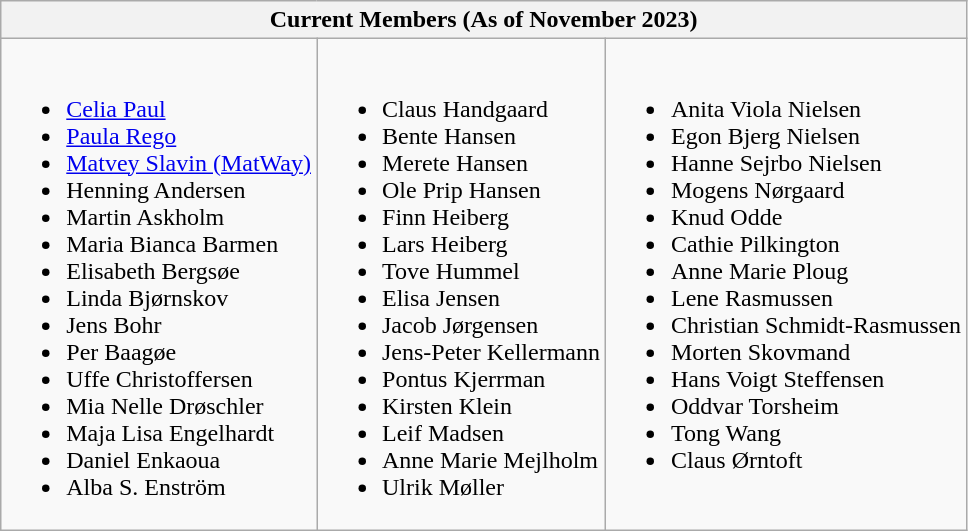<table class="wikitable">
<tr>
<th colspan="3">Current Members (As of November 2023)</th>
</tr>
<tr>
<td valign="top"><br><ul><li><a href='#'>Celia Paul</a></li><li><a href='#'>Paula Rego</a></li><li><a href='#'>Matvey Slavin (MatWay)</a></li><li>Henning Andersen</li><li>Martin Askholm</li><li>Maria Bianca Barmen</li><li>Elisabeth Bergsøe</li><li>Linda Bjørnskov</li><li>Jens Bohr</li><li>Per Baagøe</li><li>Uffe Christoffersen</li><li>Mia Nelle Drøschler</li><li>Maja Lisa Engelhardt</li><li>Daniel Enkaoua</li><li>Alba S. Enström</li></ul></td>
<td valign="top"><br><ul><li>Claus Handgaard</li><li>Bente Hansen</li><li>Merete Hansen</li><li>Ole Prip Hansen</li><li>Finn Heiberg</li><li>Lars Heiberg</li><li>Tove Hummel</li><li>Elisa Jensen</li><li>Jacob Jørgensen</li><li>Jens-Peter Kellermann</li><li>Pontus Kjerrman</li><li>Kirsten Klein</li><li>Leif Madsen</li><li>Anne Marie Mejlholm</li><li>Ulrik Møller</li></ul></td>
<td valign="top"><br><ul><li>Anita Viola Nielsen</li><li>Egon Bjerg Nielsen</li><li>Hanne Sejrbo Nielsen</li><li>Mogens Nørgaard</li><li>Knud Odde</li><li>Cathie Pilkington</li><li>Anne Marie Ploug</li><li>Lene Rasmussen</li><li>Christian Schmidt-Rasmussen</li><li>Morten Skovmand</li><li>Hans Voigt Steffensen</li><li>Oddvar Torsheim</li><li>Tong Wang</li><li>Claus Ørntoft</li></ul></td>
</tr>
</table>
